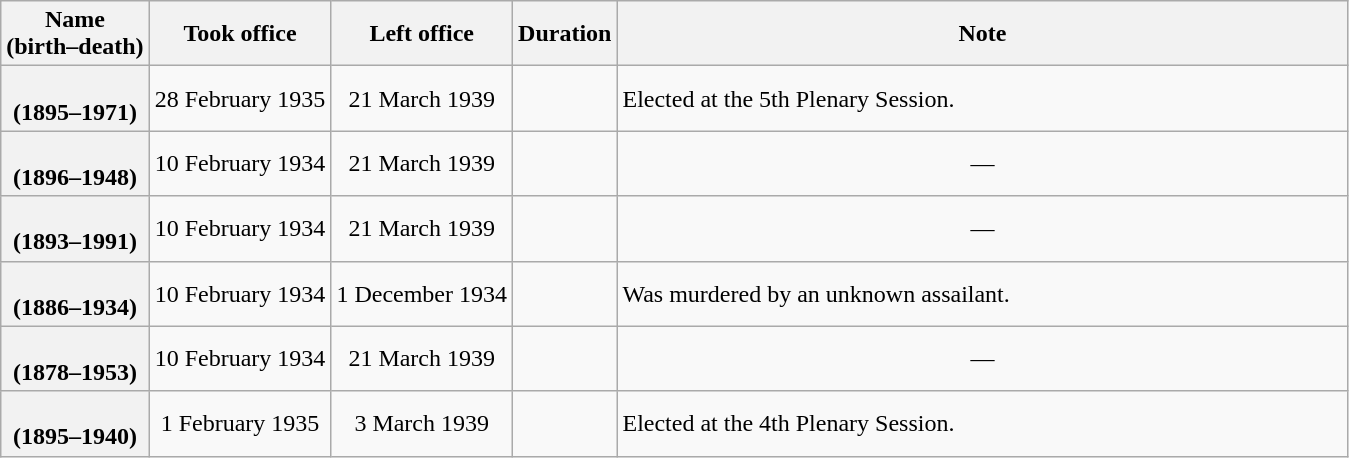<table class="wikitable plainrowheaders sortable" style="text-align:center;" border="1">
<tr>
<th scope="col">Name<br>(birth–death)</th>
<th scope="col">Took office</th>
<th scope="col">Left office</th>
<th scope="col">Duration</th>
<th scope="col" style="width:30em;">Note</th>
</tr>
<tr>
<th scope="row"><br>(1895–1971)</th>
<td>28 February 1935</td>
<td>21 March 1939</td>
<td></td>
<td align="left">Elected at the 5th Plenary Session.</td>
</tr>
<tr>
<th scope="row"><br>(1896–1948)</th>
<td>10 February 1934</td>
<td>21 March 1939</td>
<td></td>
<td>—</td>
</tr>
<tr>
<th scope="row"><br>(1893–1991)</th>
<td>10 February 1934</td>
<td>21 March 1939</td>
<td></td>
<td>—</td>
</tr>
<tr>
<th scope="row"><br>(1886–1934)</th>
<td>10 February 1934</td>
<td>1 December 1934</td>
<td></td>
<td align="Left">Was murdered by an unknown assailant.</td>
</tr>
<tr>
<th scope="row"><br>(1878–1953)</th>
<td>10 February 1934</td>
<td>21 March 1939</td>
<td></td>
<td>—</td>
</tr>
<tr>
<th scope="row"><br>(1895–1940)</th>
<td>1 February 1935</td>
<td>3 March 1939</td>
<td></td>
<td align="left">Elected at the 4th Plenary Session.</td>
</tr>
</table>
